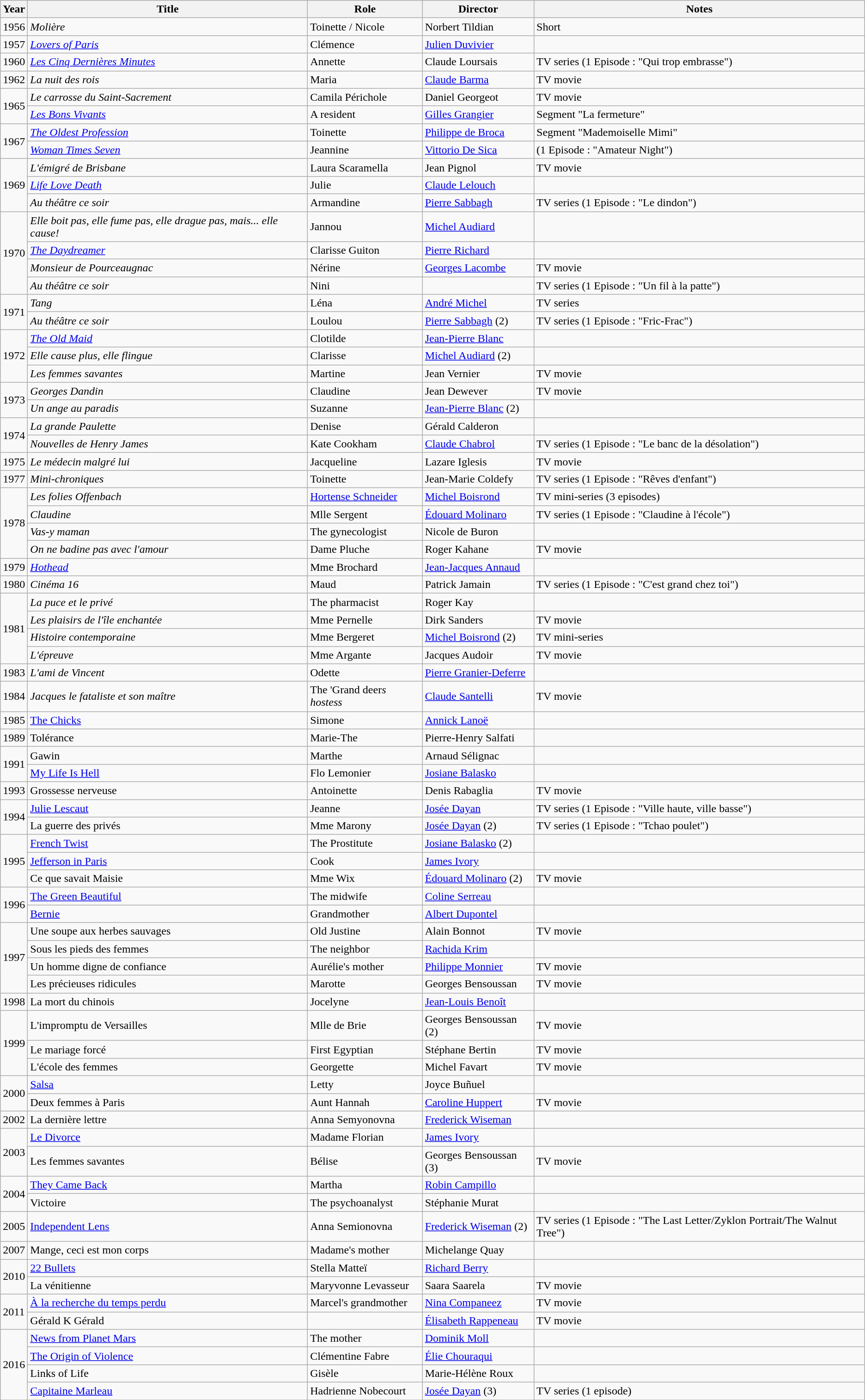<table class="wikitable sortable">
<tr>
<th>Year</th>
<th>Title</th>
<th>Role</th>
<th>Director</th>
<th class="unsortable">Notes</th>
</tr>
<tr>
<td rowspan=1>1956</td>
<td><em>Molière</em></td>
<td>Toinette / Nicole</td>
<td>Norbert Tildian</td>
<td>Short</td>
</tr>
<tr>
<td rowspan=1>1957</td>
<td><em><a href='#'>Lovers of Paris</a></em></td>
<td>Clémence</td>
<td><a href='#'>Julien Duvivier</a></td>
<td></td>
</tr>
<tr>
<td rowspan=1>1960</td>
<td><em><a href='#'>Les Cinq Dernières Minutes</a></em></td>
<td>Annette</td>
<td>Claude Loursais</td>
<td>TV series (1 Episode : "Qui trop embrasse")</td>
</tr>
<tr>
<td rowspan=1>1962</td>
<td><em>La nuit des rois</em></td>
<td>Maria</td>
<td><a href='#'>Claude Barma</a></td>
<td>TV movie</td>
</tr>
<tr>
<td rowspan=2>1965</td>
<td><em>Le carrosse du Saint-Sacrement</em></td>
<td>Camila Périchole</td>
<td>Daniel Georgeot</td>
<td>TV movie</td>
</tr>
<tr>
<td><em><a href='#'>Les Bons Vivants</a></em></td>
<td>A resident</td>
<td><a href='#'>Gilles Grangier</a></td>
<td>Segment "La fermeture"</td>
</tr>
<tr>
<td rowspan=2>1967</td>
<td><em><a href='#'>The Oldest Profession</a></em></td>
<td>Toinette</td>
<td><a href='#'>Philippe de Broca</a></td>
<td>Segment "Mademoiselle Mimi"</td>
</tr>
<tr>
<td><em><a href='#'>Woman Times Seven</a></em></td>
<td>Jeannine</td>
<td><a href='#'>Vittorio De Sica</a></td>
<td>(1 Episode : "Amateur Night")</td>
</tr>
<tr>
<td rowspan=3>1969</td>
<td><em>L'émigré de Brisbane</em></td>
<td>Laura Scaramella</td>
<td>Jean Pignol</td>
<td>TV movie</td>
</tr>
<tr>
<td><em><a href='#'>Life Love Death</a></em></td>
<td>Julie</td>
<td><a href='#'>Claude Lelouch</a></td>
<td></td>
</tr>
<tr>
<td><em>Au théâtre ce soir</em></td>
<td>Armandine</td>
<td><a href='#'>Pierre Sabbagh</a></td>
<td>TV series (1 Episode : "Le dindon")</td>
</tr>
<tr>
<td rowspan=4>1970</td>
<td><em>Elle boit pas, elle fume pas, elle drague pas, mais... elle cause!</em></td>
<td>Jannou</td>
<td><a href='#'>Michel Audiard</a></td>
<td></td>
</tr>
<tr>
<td><em><a href='#'>The Daydreamer</a></em></td>
<td>Clarisse Guiton</td>
<td><a href='#'>Pierre Richard</a></td>
<td></td>
</tr>
<tr>
<td><em>Monsieur de Pourceaugnac</em></td>
<td>Nérine</td>
<td><a href='#'>Georges Lacombe</a></td>
<td>TV movie</td>
</tr>
<tr>
<td><em>Au théâtre ce soir</em></td>
<td>Nini</td>
<td></td>
<td>TV series (1 Episode : "Un fil à la patte")</td>
</tr>
<tr>
<td rowspan=2>1971</td>
<td><em>Tang</em></td>
<td>Léna</td>
<td><a href='#'>André Michel</a></td>
<td>TV series</td>
</tr>
<tr>
<td><em>Au théâtre ce soir</em></td>
<td>Loulou</td>
<td><a href='#'>Pierre Sabbagh</a> (2)</td>
<td>TV series (1 Episode : "Fric-Frac")</td>
</tr>
<tr>
<td rowspan=3>1972</td>
<td><em><a href='#'>The Old Maid</a></em></td>
<td>Clotilde</td>
<td><a href='#'>Jean-Pierre Blanc</a></td>
<td></td>
</tr>
<tr>
<td><em>Elle cause plus, elle flingue</em></td>
<td>Clarisse</td>
<td><a href='#'>Michel Audiard</a> (2)</td>
<td></td>
</tr>
<tr>
<td><em>Les femmes savantes</em></td>
<td>Martine</td>
<td>Jean Vernier</td>
<td>TV movie</td>
</tr>
<tr>
<td rowspan=2>1973</td>
<td><em>Georges Dandin</em></td>
<td>Claudine</td>
<td>Jean Dewever</td>
<td>TV movie</td>
</tr>
<tr>
<td><em>Un ange au paradis</em></td>
<td>Suzanne</td>
<td><a href='#'>Jean-Pierre Blanc</a> (2)</td>
<td></td>
</tr>
<tr>
<td rowspan=2>1974</td>
<td><em>La grande Paulette</em></td>
<td>Denise</td>
<td>Gérald Calderon</td>
<td></td>
</tr>
<tr>
<td><em>Nouvelles de Henry James</em></td>
<td>Kate Cookham</td>
<td><a href='#'>Claude Chabrol</a></td>
<td>TV series (1 Episode : "Le banc de la désolation")</td>
</tr>
<tr>
<td rowspan=1>1975</td>
<td><em>Le médecin malgré lui</em></td>
<td>Jacqueline</td>
<td>Lazare Iglesis</td>
<td>TV movie</td>
</tr>
<tr>
<td rowspan=1>1977</td>
<td><em>Mini-chroniques</em></td>
<td>Toinette</td>
<td>Jean-Marie Coldefy</td>
<td>TV series (1 Episode : "Rêves d'enfant")</td>
</tr>
<tr>
<td rowspan=4>1978</td>
<td><em>Les folies Offenbach</em></td>
<td><a href='#'>Hortense Schneider</a></td>
<td><a href='#'>Michel Boisrond</a></td>
<td>TV mini-series (3 episodes)</td>
</tr>
<tr>
<td><em>Claudine</em></td>
<td>Mlle Sergent</td>
<td><a href='#'>Édouard Molinaro</a></td>
<td>TV series (1 Episode : "Claudine à l'école")</td>
</tr>
<tr>
<td><em>Vas-y maman</em></td>
<td>The gynecologist</td>
<td>Nicole de Buron</td>
<td></td>
</tr>
<tr>
<td><em>On ne badine pas avec l'amour</em></td>
<td>Dame Pluche</td>
<td>Roger Kahane</td>
<td>TV movie</td>
</tr>
<tr>
<td rowspan=1>1979</td>
<td><em><a href='#'>Hothead</a></em></td>
<td>Mme Brochard</td>
<td><a href='#'>Jean-Jacques Annaud</a></td>
<td></td>
</tr>
<tr>
<td rowspan=1>1980</td>
<td><em>Cinéma 16</em></td>
<td>Maud</td>
<td>Patrick Jamain</td>
<td>TV series (1 Episode : "C'est grand chez toi")</td>
</tr>
<tr>
<td rowspan=4>1981</td>
<td><em>La puce et le privé</em></td>
<td>The pharmacist</td>
<td>Roger Kay</td>
<td></td>
</tr>
<tr>
<td><em>Les plaisirs de l'île enchantée</em></td>
<td>Mme Pernelle</td>
<td>Dirk Sanders</td>
<td>TV movie</td>
</tr>
<tr>
<td><em>Histoire contemporaine</em></td>
<td>Mme Bergeret</td>
<td><a href='#'>Michel Boisrond</a> (2)</td>
<td>TV mini-series</td>
</tr>
<tr>
<td><em>L'épreuve</em></td>
<td>Mme Argante</td>
<td>Jacques Audoir</td>
<td>TV movie</td>
</tr>
<tr>
<td rowspan=1>1983</td>
<td><em>L'ami de Vincent</em></td>
<td>Odette</td>
<td><a href='#'>Pierre Granier-Deferre</a></td>
<td></td>
</tr>
<tr>
<td rowspan=1>1984</td>
<td><em>Jacques le fataliste et son maître</em></td>
<td>The 'Grand deer<em>s hostess</td>
<td><a href='#'>Claude Santelli</a></td>
<td>TV movie</td>
</tr>
<tr>
<td rowspan=1>1985</td>
<td></em><a href='#'>The Chicks</a><em></td>
<td>Simone</td>
<td><a href='#'>Annick Lanoë</a></td>
<td></td>
</tr>
<tr>
<td rowspan=1>1989</td>
<td></em>Tolérance<em></td>
<td>Marie-The</td>
<td>Pierre-Henry Salfati</td>
<td></td>
</tr>
<tr>
<td rowspan=2>1991</td>
<td></em>Gawin<em></td>
<td>Marthe</td>
<td>Arnaud Sélignac</td>
<td></td>
</tr>
<tr>
<td></em><a href='#'>My Life Is Hell</a><em></td>
<td>Flo Lemonier</td>
<td><a href='#'>Josiane Balasko</a></td>
<td></td>
</tr>
<tr>
<td rowspan=1>1993</td>
<td></em>Grossesse nerveuse<em></td>
<td>Antoinette</td>
<td>Denis Rabaglia</td>
<td>TV movie</td>
</tr>
<tr>
<td rowspan=2>1994</td>
<td></em><a href='#'>Julie Lescaut</a><em></td>
<td>Jeanne</td>
<td><a href='#'>Josée Dayan</a></td>
<td>TV series (1 Episode : "Ville haute, ville basse")</td>
</tr>
<tr>
<td></em>La guerre des privés<em></td>
<td>Mme Marony</td>
<td><a href='#'>Josée Dayan</a> (2)</td>
<td>TV series (1 Episode : "Tchao poulet")</td>
</tr>
<tr>
<td rowspan=3>1995</td>
<td></em><a href='#'>French Twist</a><em></td>
<td>The Prostitute</td>
<td><a href='#'>Josiane Balasko</a> (2)</td>
<td></td>
</tr>
<tr>
<td></em><a href='#'>Jefferson in Paris</a><em></td>
<td>Cook</td>
<td><a href='#'>James Ivory</a></td>
<td></td>
</tr>
<tr>
<td></em>Ce que savait Maisie<em></td>
<td>Mme Wix</td>
<td><a href='#'>Édouard Molinaro</a> (2)</td>
<td>TV movie</td>
</tr>
<tr>
<td rowspan=2>1996</td>
<td></em><a href='#'>The Green Beautiful</a><em></td>
<td>The midwife</td>
<td><a href='#'>Coline Serreau</a></td>
<td></td>
</tr>
<tr>
<td></em><a href='#'>Bernie</a><em></td>
<td>Grandmother</td>
<td><a href='#'>Albert Dupontel</a></td>
<td></td>
</tr>
<tr>
<td rowspan=4>1997</td>
<td></em>Une soupe aux herbes sauvages<em></td>
<td>Old Justine</td>
<td>Alain Bonnot</td>
<td>TV movie</td>
</tr>
<tr>
<td></em>Sous les pieds des femmes<em></td>
<td>The neighbor</td>
<td><a href='#'>Rachida Krim</a></td>
<td></td>
</tr>
<tr>
<td></em>Un homme digne de confiance<em></td>
<td>Aurélie's mother</td>
<td><a href='#'>Philippe Monnier</a></td>
<td>TV movie</td>
</tr>
<tr>
<td></em>Les précieuses ridicules<em></td>
<td>Marotte</td>
<td>Georges Bensoussan</td>
<td>TV movie</td>
</tr>
<tr>
<td rowspan=1>1998</td>
<td></em>La mort du chinois<em></td>
<td>Jocelyne</td>
<td><a href='#'>Jean-Louis Benoît</a></td>
<td></td>
</tr>
<tr>
<td rowspan=3>1999</td>
<td></em>L'impromptu de Versailles<em></td>
<td>Mlle de Brie</td>
<td>Georges Bensoussan (2)</td>
<td>TV movie</td>
</tr>
<tr>
<td></em>Le mariage forcé<em></td>
<td>First Egyptian</td>
<td>Stéphane Bertin</td>
<td>TV movie</td>
</tr>
<tr>
<td></em>L'école des femmes<em></td>
<td>Georgette</td>
<td>Michel Favart</td>
<td>TV movie</td>
</tr>
<tr>
<td rowspan=2>2000</td>
<td></em><a href='#'>Salsa</a><em></td>
<td>Letty</td>
<td>Joyce Buñuel</td>
<td></td>
</tr>
<tr>
<td></em>Deux femmes à Paris<em></td>
<td>Aunt Hannah</td>
<td><a href='#'>Caroline Huppert</a></td>
<td>TV movie</td>
</tr>
<tr>
<td rowspan=1>2002</td>
<td></em>La dernière lettre<em></td>
<td>Anna Semyonovna</td>
<td><a href='#'>Frederick Wiseman</a></td>
<td></td>
</tr>
<tr>
<td rowspan=2>2003</td>
<td></em><a href='#'>Le Divorce</a><em></td>
<td>Madame Florian</td>
<td><a href='#'>James Ivory</a></td>
<td></td>
</tr>
<tr>
<td></em>Les femmes savantes<em></td>
<td>Bélise</td>
<td>Georges Bensoussan (3)</td>
<td>TV movie</td>
</tr>
<tr>
<td rowspan=2>2004</td>
<td></em><a href='#'>They Came Back</a><em></td>
<td>Martha</td>
<td><a href='#'>Robin Campillo</a></td>
<td></td>
</tr>
<tr>
<td></em>Victoire<em></td>
<td>The psychoanalyst</td>
<td>Stéphanie Murat</td>
<td></td>
</tr>
<tr>
<td rowspan=1>2005</td>
<td></em><a href='#'>Independent Lens</a><em></td>
<td>Anna Semionovna</td>
<td><a href='#'>Frederick Wiseman</a> (2)</td>
<td>TV series (1 Episode : "The Last Letter/Zyklon Portrait/The Walnut Tree")</td>
</tr>
<tr>
<td rowspan=1>2007</td>
<td></em>Mange, ceci est mon corps<em></td>
<td>Madame's mother</td>
<td>Michelange Quay</td>
<td></td>
</tr>
<tr>
<td rowspan=2>2010</td>
<td></em><a href='#'>22 Bullets</a><em></td>
<td>Stella Matteï</td>
<td><a href='#'>Richard Berry</a></td>
<td></td>
</tr>
<tr>
<td></em>La vénitienne<em></td>
<td>Maryvonne Levasseur</td>
<td>Saara Saarela</td>
<td>TV movie</td>
</tr>
<tr>
<td rowspan=2>2011</td>
<td></em><a href='#'>À la recherche du temps perdu</a><em></td>
<td>Marcel's grandmother</td>
<td><a href='#'>Nina Companeez</a></td>
<td>TV movie</td>
</tr>
<tr>
<td></em>Gérald K Gérald<em></td>
<td></td>
<td><a href='#'>Élisabeth Rappeneau</a></td>
<td>TV movie</td>
</tr>
<tr>
<td rowspan=4>2016</td>
<td></em><a href='#'>News from Planet Mars</a><em></td>
<td>The mother</td>
<td><a href='#'>Dominik Moll</a></td>
<td></td>
</tr>
<tr>
<td></em><a href='#'>The Origin of Violence</a><em></td>
<td>Clémentine Fabre</td>
<td><a href='#'>Élie Chouraqui</a></td>
<td></td>
</tr>
<tr>
<td></em>Links of Life<em></td>
<td>Gisèle</td>
<td>Marie-Hélène Roux</td>
<td></td>
</tr>
<tr>
<td></em><a href='#'>Capitaine Marleau</a><em></td>
<td>Hadrienne Nobecourt</td>
<td><a href='#'>Josée Dayan</a> (3)</td>
<td>TV series (1 episode)</td>
</tr>
<tr>
</tr>
</table>
